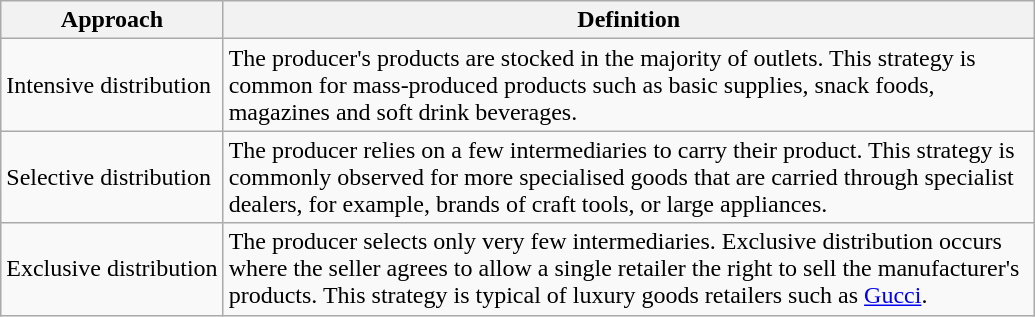<table class="wikitable">
<tr>
<th>Approach</th>
<th style="width: 400pt;">Definition</th>
</tr>
<tr>
<td>Intensive distribution</td>
<td>The producer's products are stocked in the majority of outlets. This strategy is common for mass-produced products such as basic supplies, snack foods, magazines and soft drink beverages.</td>
</tr>
<tr>
<td>Selective distribution</td>
<td>The producer relies on a few intermediaries to carry their product. This strategy is commonly observed for more specialised goods that are carried through specialist dealers, for example, brands of craft tools, or large appliances.</td>
</tr>
<tr>
<td>Exclusive distribution</td>
<td>The producer selects only very few intermediaries. Exclusive distribution occurs where the seller agrees to allow a single retailer the right to sell the manufacturer's products. This strategy is typical of luxury goods retailers such as <a href='#'>Gucci</a>.</td>
</tr>
</table>
